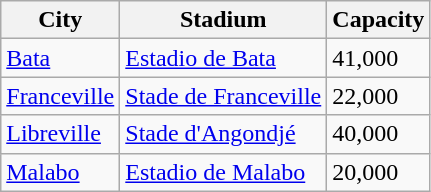<table class="wikitable sortable">
<tr>
<th>City</th>
<th>Stadium</th>
<th>Capacity</th>
</tr>
<tr>
<td> <a href='#'>Bata</a></td>
<td><a href='#'>Estadio de Bata</a></td>
<td>41,000</td>
</tr>
<tr>
<td> <a href='#'>Franceville</a></td>
<td><a href='#'>Stade de Franceville</a></td>
<td>22,000</td>
</tr>
<tr>
<td> <a href='#'>Libreville</a></td>
<td><a href='#'>Stade d'Angondjé</a></td>
<td>40,000</td>
</tr>
<tr>
<td> <a href='#'>Malabo</a></td>
<td><a href='#'>Estadio de Malabo</a></td>
<td>20,000</td>
</tr>
</table>
